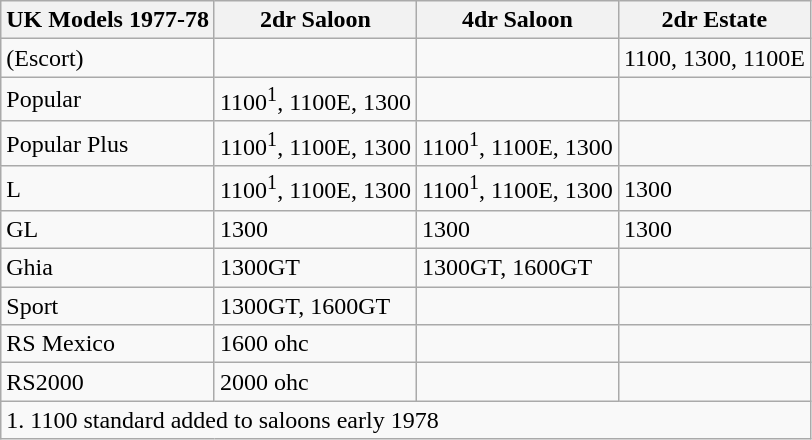<table class="wikitable">
<tr>
<th>UK Models 1977-78</th>
<th>2dr Saloon</th>
<th>4dr Saloon</th>
<th>2dr Estate</th>
</tr>
<tr>
<td>(Escort)</td>
<td></td>
<td></td>
<td>1100, 1300, 1100E</td>
</tr>
<tr>
<td>Popular</td>
<td>1100<sup>1</sup>, 1100E, 1300</td>
<td></td>
<td></td>
</tr>
<tr>
<td>Popular Plus</td>
<td>1100<sup>1</sup>, 1100E, 1300</td>
<td>1100<sup>1</sup>, 1100E, 1300</td>
<td></td>
</tr>
<tr>
<td>L</td>
<td>1100<sup>1</sup>, 1100E, 1300</td>
<td>1100<sup>1</sup>, 1100E, 1300</td>
<td>1300</td>
</tr>
<tr>
<td>GL</td>
<td>1300</td>
<td>1300</td>
<td>1300</td>
</tr>
<tr>
<td>Ghia</td>
<td>1300GT</td>
<td>1300GT, 1600GT</td>
<td></td>
</tr>
<tr>
<td>Sport</td>
<td>1300GT, 1600GT</td>
<td></td>
<td></td>
</tr>
<tr>
<td>RS Mexico</td>
<td>1600 ohc</td>
<td></td>
<td></td>
</tr>
<tr>
<td>RS2000</td>
<td>2000 ohc</td>
<td></td>
<td></td>
</tr>
<tr>
<td colspan="4">1. 1100 standard added to saloons early 1978</td>
</tr>
</table>
